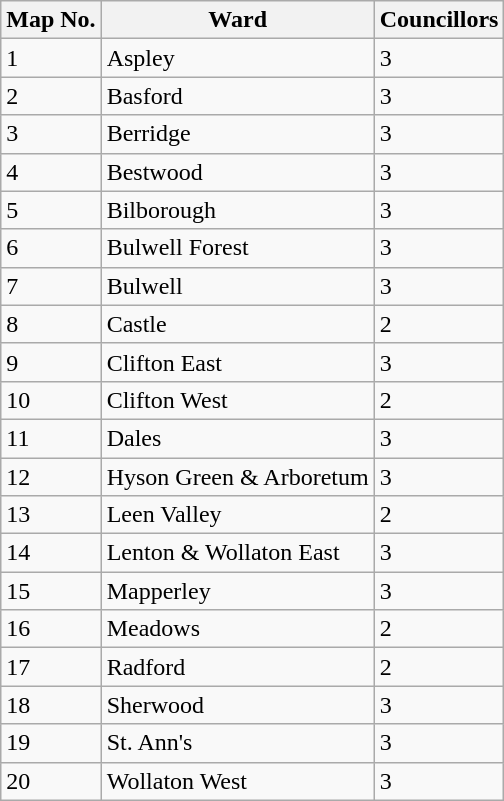<table class="wikitable">
<tr>
<th>Map No.</th>
<th>Ward</th>
<th>Councillors</th>
</tr>
<tr>
<td>1</td>
<td>Aspley</td>
<td>3</td>
</tr>
<tr>
<td>2</td>
<td>Basford</td>
<td>3</td>
</tr>
<tr>
<td>3</td>
<td>Berridge</td>
<td>3</td>
</tr>
<tr>
<td>4</td>
<td>Bestwood</td>
<td>3</td>
</tr>
<tr>
<td>5</td>
<td>Bilborough</td>
<td>3</td>
</tr>
<tr>
<td>6</td>
<td>Bulwell Forest</td>
<td>3</td>
</tr>
<tr>
<td>7</td>
<td>Bulwell</td>
<td>3</td>
</tr>
<tr>
<td>8</td>
<td>Castle</td>
<td>2</td>
</tr>
<tr>
<td>9</td>
<td>Clifton East</td>
<td>3</td>
</tr>
<tr>
<td>10</td>
<td>Clifton West</td>
<td>2</td>
</tr>
<tr>
<td>11</td>
<td>Dales</td>
<td>3</td>
</tr>
<tr>
<td>12</td>
<td>Hyson Green & Arboretum</td>
<td>3</td>
</tr>
<tr>
<td>13</td>
<td>Leen Valley</td>
<td>2</td>
</tr>
<tr>
<td>14</td>
<td>Lenton & Wollaton East</td>
<td>3</td>
</tr>
<tr>
<td>15</td>
<td>Mapperley</td>
<td>3</td>
</tr>
<tr>
<td>16</td>
<td>Meadows</td>
<td>2</td>
</tr>
<tr>
<td>17</td>
<td>Radford</td>
<td>2</td>
</tr>
<tr>
<td>18</td>
<td>Sherwood</td>
<td>3</td>
</tr>
<tr>
<td>19</td>
<td>St. Ann's</td>
<td>3</td>
</tr>
<tr>
<td>20</td>
<td>Wollaton West</td>
<td>3</td>
</tr>
</table>
